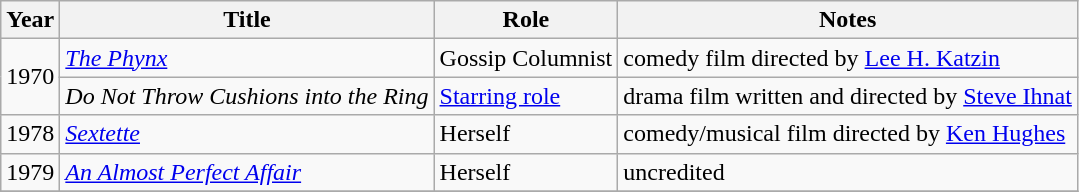<table class="wikitable sortable">
<tr>
<th>Year</th>
<th>Title</th>
<th>Role</th>
<th class="unsortable">Notes</th>
</tr>
<tr>
<td rowspan="2">1970</td>
<td><em><a href='#'>The Phynx</a></em></td>
<td>Gossip Columnist</td>
<td>comedy film directed by <a href='#'>Lee H. Katzin</a></td>
</tr>
<tr>
<td><em>Do Not Throw Cushions into the Ring</em></td>
<td><a href='#'>Starring role</a></td>
<td>drama film written and directed by <a href='#'>Steve Ihnat</a></td>
</tr>
<tr>
<td>1978</td>
<td><em><a href='#'>Sextette</a></em></td>
<td>Herself</td>
<td>comedy/musical film directed by <a href='#'>Ken Hughes</a></td>
</tr>
<tr>
<td>1979</td>
<td><em><a href='#'>An Almost Perfect Affair</a></em></td>
<td>Herself</td>
<td>uncredited</td>
</tr>
<tr>
</tr>
</table>
